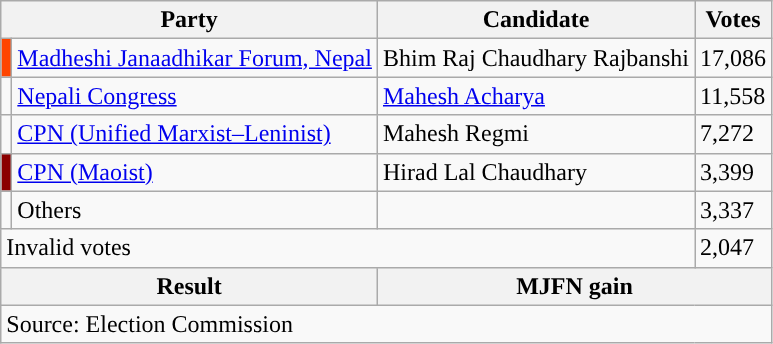<table class="wikitable">
<tr>
<th colspan="2">Party</th>
<th>Candidate</th>
<th>Votes</th>
</tr>
<tr>
<td style="background-color:orangered"></td>
<td><a href='#'>Madheshi Janaadhikar Forum, Nepal</a></td>
<td>Bhim Raj Chaudhary Rajbanshi</td>
<td>17,086</td>
</tr>
<tr>
<td style="background-color:"></td>
<td><a href='#'>Nepali Congress</a></td>
<td><a href='#'>Mahesh Acharya</a></td>
<td>11,558</td>
</tr>
<tr>
<td style="background-color:"></td>
<td><a href='#'>CPN (Unified Marxist–Leninist)</a></td>
<td>Mahesh Regmi</td>
<td>7,272</td>
</tr>
<tr>
<td style="background-color:darkred"></td>
<td><a href='#'>CPN (Maoist)</a></td>
<td>Hirad Lal Chaudhary</td>
<td>3,399</td>
</tr>
<tr>
<td></td>
<td>Others</td>
<td></td>
<td>3,337</td>
</tr>
<tr>
<td colspan="3">Invalid votes</td>
<td>2,047</td>
</tr>
<tr>
<th colspan="2">Result</th>
<th colspan="2">MJFN gain</th>
</tr>
<tr>
<td colspan="4">Source: Election Commission</td>
</tr>
</table>
